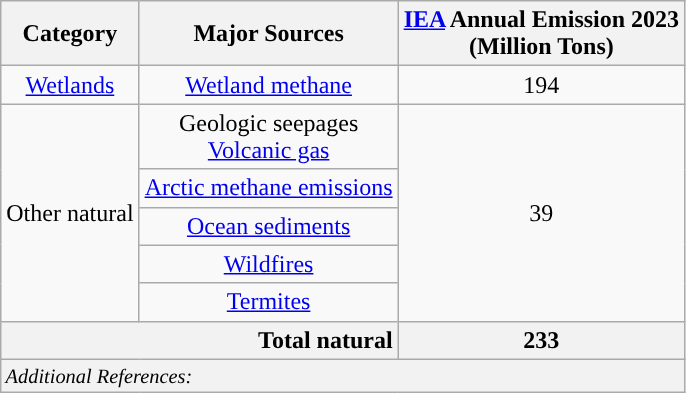<table class=wikitable style="text-align: center;">
<tr>
<th>Category</th>
<th>Major Sources</th>
<th><a href='#'>IEA</a> Annual Emission 2023<br>(Million Tons)</th>
</tr>
<tr>
<td><a href='#'>Wetlands</a></td>
<td><a href='#'>Wetland methane</a></td>
<td>194</td>
</tr>
<tr>
<td rowspan="5">Other natural</td>
<td>Geologic seepages<br><a href='#'>Volcanic gas</a></td>
<td rowspan="5">39</td>
</tr>
<tr>
<td><a href='#'>Arctic methane emissions</a></td>
</tr>
<tr>
<td><a href='#'>Ocean sediments</a> </td>
</tr>
<tr>
<td><a href='#'>Wildfires</a> </td>
</tr>
<tr>
<td><a href='#'>Termites</a> </td>
</tr>
<tr>
<th colspan="2" style="text-align: right;">Total natural</th>
<th>233</th>
</tr>
<tr>
<th colspan="3" style="text-align: left; font-size: 0.85em; font-weight: normal;"><em>Additional References:</em> </th>
</tr>
</table>
